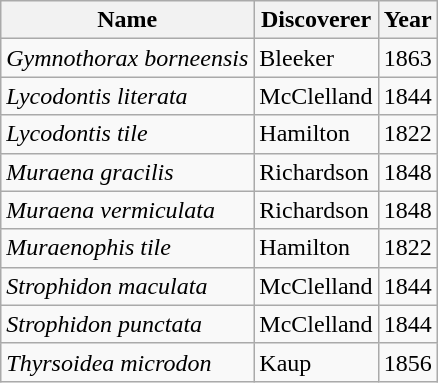<table class="wikitable">
<tr>
<th>Name</th>
<th>Discoverer</th>
<th>Year</th>
</tr>
<tr>
<td><em>Gymnothorax borneensis</em></td>
<td>Bleeker</td>
<td>1863</td>
</tr>
<tr>
<td><em>Lycodontis literata</em></td>
<td>McClelland</td>
<td>1844</td>
</tr>
<tr>
<td><em>Lycodontis tile</em></td>
<td>Hamilton</td>
<td>1822</td>
</tr>
<tr>
<td><em>Muraena gracilis</em></td>
<td>Richardson</td>
<td>1848</td>
</tr>
<tr>
<td><em>Muraena vermiculata</em></td>
<td>Richardson</td>
<td>1848</td>
</tr>
<tr>
<td><em>Muraenophis tile</em></td>
<td>Hamilton</td>
<td>1822</td>
</tr>
<tr>
<td><em>Strophidon maculata</em></td>
<td>McClelland</td>
<td>1844</td>
</tr>
<tr>
<td><em>Strophidon punctata</em></td>
<td>McClelland</td>
<td>1844</td>
</tr>
<tr>
<td><em>Thyrsoidea microdon</em></td>
<td>Kaup</td>
<td>1856</td>
</tr>
</table>
